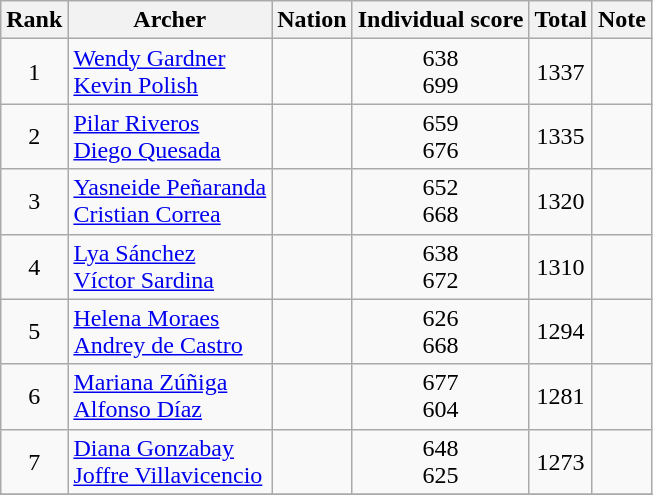<table class="wikitable sortable" style="text-align:center">
<tr>
<th>Rank</th>
<th>Archer</th>
<th>Nation</th>
<th>Individual score</th>
<th>Total</th>
<th>Note</th>
</tr>
<tr>
<td>1</td>
<td align=left><a href='#'>Wendy Gardner</a><br><a href='#'>Kevin Polish</a></td>
<td align=left></td>
<td>638<br>699</td>
<td>1337</td>
<td></td>
</tr>
<tr>
<td>2</td>
<td align=left><a href='#'>Pilar Riveros</a><br><a href='#'>Diego Quesada</a></td>
<td align=left></td>
<td>659<br>676</td>
<td>1335</td>
<td></td>
</tr>
<tr>
<td>3</td>
<td align=left><a href='#'>Yasneide Peñaranda</a><br><a href='#'>Cristian Correa</a></td>
<td align=left></td>
<td>652<br>668</td>
<td>1320</td>
<td></td>
</tr>
<tr>
<td>4</td>
<td align=left><a href='#'>Lya Sánchez</a><br><a href='#'>Víctor Sardina</a></td>
<td align=left></td>
<td>638<br>672</td>
<td>1310</td>
<td></td>
</tr>
<tr>
<td>5</td>
<td align=left><a href='#'>Helena Moraes</a><br><a href='#'>Andrey de Castro</a></td>
<td align=left></td>
<td>626<br>668</td>
<td>1294</td>
<td></td>
</tr>
<tr>
<td>6</td>
<td align=left><a href='#'>Mariana Zúñiga</a><br><a href='#'>Alfonso Díaz</a></td>
<td align=left></td>
<td>677<br>604</td>
<td>1281</td>
<td></td>
</tr>
<tr>
<td>7</td>
<td align=left><a href='#'>Diana Gonzabay</a><br><a href='#'>Joffre Villavicencio</a></td>
<td align=left></td>
<td>648<br>625</td>
<td>1273</td>
<td></td>
</tr>
<tr>
</tr>
</table>
